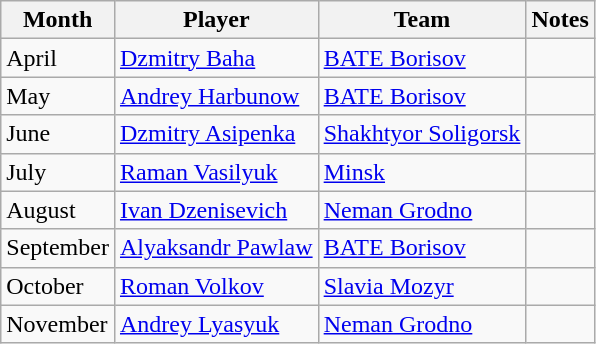<table class="wikitable">
<tr>
<th>Month</th>
<th>Player</th>
<th>Team</th>
<th>Notes</th>
</tr>
<tr>
<td>April</td>
<td> <a href='#'>Dzmitry Baha</a></td>
<td><a href='#'>BATE Borisov</a></td>
<td align=center></td>
</tr>
<tr>
<td>May</td>
<td> <a href='#'>Andrey Harbunow</a></td>
<td><a href='#'>BATE Borisov</a></td>
<td align=center></td>
</tr>
<tr>
<td>June</td>
<td> <a href='#'>Dzmitry Asipenka</a></td>
<td><a href='#'>Shakhtyor Soligorsk</a></td>
<td align=center></td>
</tr>
<tr>
<td>July</td>
<td> <a href='#'>Raman Vasilyuk</a></td>
<td><a href='#'>Minsk</a></td>
<td align=center></td>
</tr>
<tr>
<td>August</td>
<td> <a href='#'>Ivan Dzenisevich</a></td>
<td><a href='#'>Neman Grodno</a></td>
<td align=center></td>
</tr>
<tr>
<td>September</td>
<td> <a href='#'>Alyaksandr Pawlaw</a></td>
<td><a href='#'>BATE Borisov</a></td>
<td align=center></td>
</tr>
<tr>
<td>October</td>
<td> <a href='#'>Roman Volkov</a></td>
<td><a href='#'>Slavia Mozyr</a></td>
<td align=center></td>
</tr>
<tr>
<td>November</td>
<td> <a href='#'>Andrey Lyasyuk</a></td>
<td><a href='#'>Neman Grodno</a></td>
<td align=center></td>
</tr>
</table>
